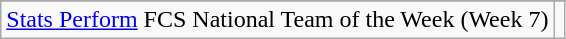<table class="wikitable sortable sortable" style="text-align: center">
<tr align=center>
</tr>
<tr>
<td><a href='#'>Stats Perform</a> FCS National Team of the Week (Week 7)</td>
<td></td>
</tr>
</table>
